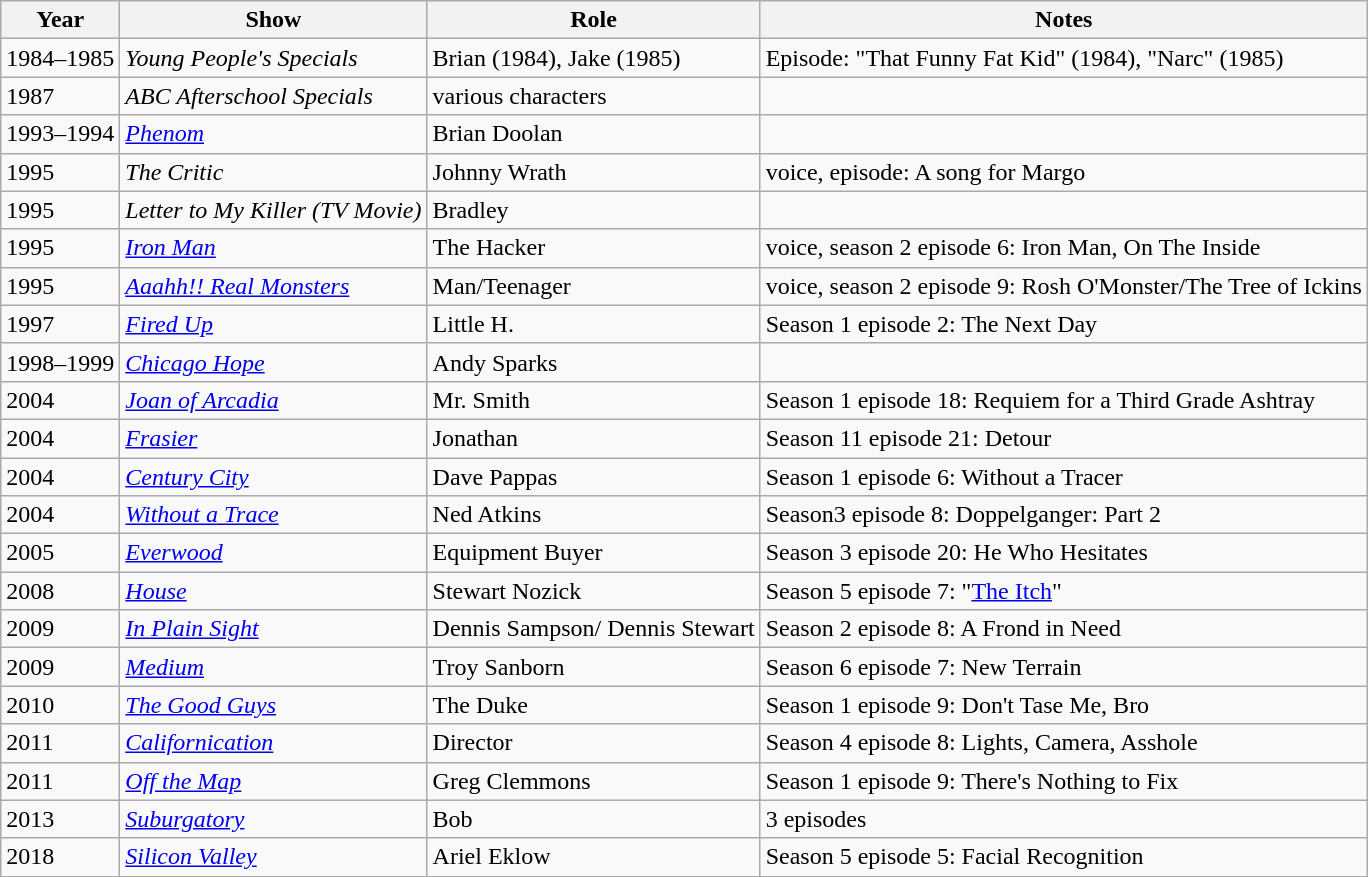<table class="wikitable sortable">
<tr>
<th>Year</th>
<th>Show</th>
<th>Role</th>
<th>Notes</th>
</tr>
<tr>
<td>1984–1985</td>
<td><em>Young People's Specials</em></td>
<td>Brian (1984), Jake (1985)</td>
<td>Episode: "That Funny Fat Kid" (1984), "Narc" (1985)</td>
</tr>
<tr>
<td>1987</td>
<td><em>ABC Afterschool Specials</em></td>
<td>various characters</td>
<td></td>
</tr>
<tr>
<td>1993–1994</td>
<td><em><a href='#'>Phenom</a></em></td>
<td>Brian Doolan</td>
<td></td>
</tr>
<tr>
<td>1995</td>
<td><em>The Critic</em></td>
<td>Johnny Wrath</td>
<td>voice, episode: A song for Margo</td>
</tr>
<tr>
<td>1995</td>
<td><em>Letter to My Killer (TV Movie)</em></td>
<td>Bradley</td>
<td></td>
</tr>
<tr>
<td>1995</td>
<td><em><a href='#'>Iron Man</a></em></td>
<td>The Hacker</td>
<td>voice, season 2 episode 6: Iron Man, On The Inside</td>
</tr>
<tr>
<td>1995</td>
<td><em><a href='#'>Aaahh!! Real Monsters</a></em></td>
<td>Man/Teenager</td>
<td>voice, season 2 episode 9: Rosh O'Monster/The Tree of Ickins</td>
</tr>
<tr>
<td>1997</td>
<td><em><a href='#'>Fired Up</a></em></td>
<td>Little H.</td>
<td>Season 1 episode 2: The Next Day</td>
</tr>
<tr>
<td>1998–1999</td>
<td><em><a href='#'>Chicago Hope</a></em></td>
<td>Andy Sparks</td>
<td></td>
</tr>
<tr>
<td>2004</td>
<td><em><a href='#'>Joan of Arcadia</a></em></td>
<td>Mr. Smith</td>
<td>Season 1 episode 18: Requiem for a Third Grade Ashtray</td>
</tr>
<tr>
<td>2004</td>
<td><em><a href='#'>Frasier</a></em></td>
<td>Jonathan</td>
<td>Season 11 episode 21: Detour</td>
</tr>
<tr>
<td>2004</td>
<td><em><a href='#'>Century City</a></em></td>
<td>Dave Pappas</td>
<td>Season 1 episode 6: Without a Tracer</td>
</tr>
<tr>
<td>2004</td>
<td><em><a href='#'>Without a Trace</a></em></td>
<td>Ned Atkins</td>
<td>Season3 episode 8: Doppelganger: Part 2</td>
</tr>
<tr>
<td>2005</td>
<td><em><a href='#'>Everwood</a></em></td>
<td>Equipment Buyer</td>
<td>Season 3 episode 20: He Who Hesitates</td>
</tr>
<tr>
<td>2008</td>
<td><em><a href='#'>House</a></em></td>
<td>Stewart Nozick</td>
<td>Season 5 episode 7: "<a href='#'>The Itch</a>"</td>
</tr>
<tr>
<td>2009</td>
<td><em><a href='#'>In Plain Sight</a></em></td>
<td>Dennis Sampson/ Dennis Stewart</td>
<td>Season 2 episode 8: A Frond in Need</td>
</tr>
<tr>
<td>2009</td>
<td><em><a href='#'>Medium</a></em></td>
<td>Troy Sanborn</td>
<td>Season 6 episode 7: New Terrain</td>
</tr>
<tr>
<td>2010</td>
<td><em><a href='#'>The Good Guys</a></em></td>
<td>The Duke</td>
<td>Season 1 episode 9: Don't Tase Me, Bro</td>
</tr>
<tr>
<td>2011</td>
<td><em><a href='#'>Californication</a></em></td>
<td>Director</td>
<td>Season 4 episode 8: Lights, Camera, Asshole</td>
</tr>
<tr>
<td>2011</td>
<td><em><a href='#'>Off the Map</a></em></td>
<td>Greg Clemmons</td>
<td>Season 1 episode 9: There's Nothing to Fix</td>
</tr>
<tr>
<td>2013</td>
<td><em><a href='#'>Suburgatory</a></em></td>
<td>Bob</td>
<td>3 episodes</td>
</tr>
<tr>
<td>2018</td>
<td><em><a href='#'>Silicon Valley</a></em></td>
<td>Ariel Eklow</td>
<td>Season 5 episode 5: Facial Recognition</td>
</tr>
</table>
